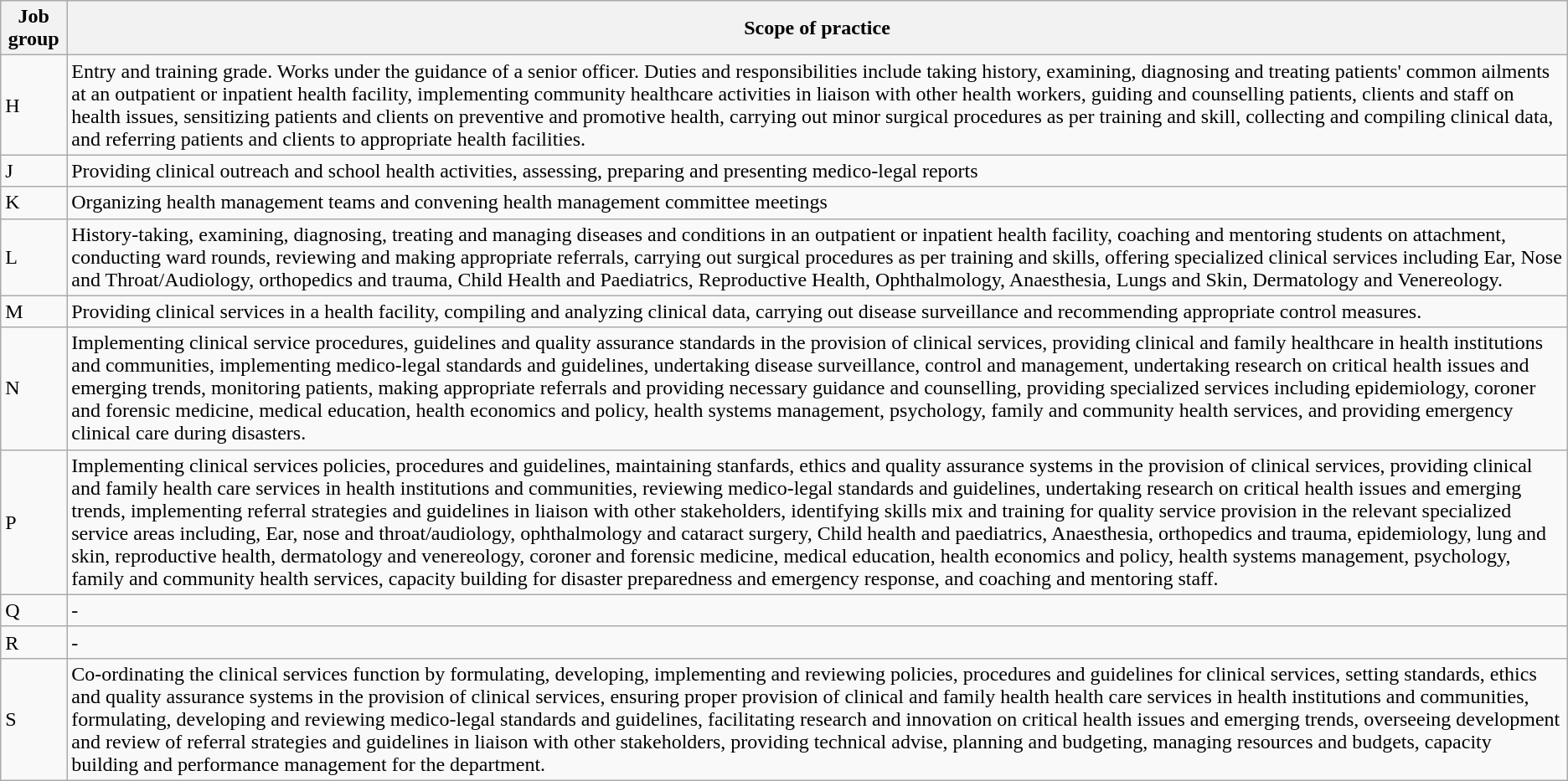<table class="wikitable">
<tr>
<th>Job group</th>
<th>Scope of practice</th>
</tr>
<tr>
<td>H</td>
<td>Entry and training grade. Works under the guidance of a senior officer. Duties and responsibilities include taking history, examining, diagnosing and treating patients' common ailments at an outpatient or inpatient health facility, implementing community healthcare activities in liaison with other health workers, guiding and counselling patients, clients and staff on health issues, sensitizing patients and clients on preventive and promotive health, carrying out minor surgical procedures as per training and skill, collecting and compiling clinical data, and referring patients and clients to appropriate health facilities.</td>
</tr>
<tr>
<td>J</td>
<td>Providing clinical outreach and school health activities, assessing, preparing and presenting medico-legal reports</td>
</tr>
<tr>
<td>K</td>
<td>Organizing health management teams and convening health management committee meetings</td>
</tr>
<tr>
<td>L</td>
<td>History-taking, examining, diagnosing, treating and managing diseases and conditions in an outpatient or inpatient health facility, coaching and mentoring students on attachment, conducting ward rounds, reviewing and making appropriate referrals, carrying out surgical procedures as per training and skills, offering specialized clinical services including Ear, Nose and Throat/Audiology, orthopedics and trauma, Child Health and Paediatrics, Reproductive Health, Ophthalmology, Anaesthesia, Lungs and Skin, Dermatology and Venereology.</td>
</tr>
<tr>
<td>M</td>
<td>Providing clinical services in a health facility, compiling and analyzing clinical data, carrying out disease surveillance and recommending appropriate control measures.</td>
</tr>
<tr>
<td>N</td>
<td>Implementing clinical service procedures, guidelines and quality assurance standards in the provision of clinical services, providing clinical and family healthcare in health institutions and communities, implementing medico-legal standards and guidelines, undertaking disease surveillance, control and management, undertaking research on critical health issues and emerging trends, monitoring patients, making appropriate referrals and providing necessary guidance and counselling, providing specialized services including epidemiology, coroner and forensic medicine, medical education, health economics and policy, health systems management, psychology, family and community health services, and providing emergency clinical care during disasters.</td>
</tr>
<tr>
<td>P</td>
<td>Implementing clinical services policies, procedures and guidelines, maintaining stanfards, ethics and quality assurance systems in the provision of clinical services, providing clinical and family health care services in health institutions and communities, reviewing medico-legal standards and guidelines, undertaking research on critical health issues and emerging trends, implementing referral strategies and guidelines in liaison with other stakeholders, identifying skills mix and training for quality service provision in the relevant specialized service areas including, Ear, nose and throat/audiology, ophthalmology and cataract surgery, Child health and paediatrics, Anaesthesia, orthopedics and trauma, epidemiology, lung and skin, reproductive health, dermatology and venereology, coroner and forensic medicine, medical education, health economics and policy, health systems management, psychology, family and community health services, capacity building for disaster preparedness and emergency response, and coaching and mentoring staff.</td>
</tr>
<tr>
<td>Q</td>
<td>-</td>
</tr>
<tr>
<td>R</td>
<td>-</td>
</tr>
<tr>
<td>S</td>
<td>Co-ordinating the clinical services function by formulating, developing, implementing and reviewing policies, procedures and guidelines for clinical services, setting standards, ethics and quality assurance systems in the provision of clinical services, ensuring proper provision of clinical and family health health care services in health institutions and communities, formulating, developing and reviewing medico-legal standards and guidelines, facilitating research and innovation on critical health issues and emerging trends, overseeing development and review of referral strategies and guidelines in liaison with other stakeholders, providing technical advise, planning and budgeting, managing resources and budgets, capacity building and performance management for the department.</td>
</tr>
</table>
